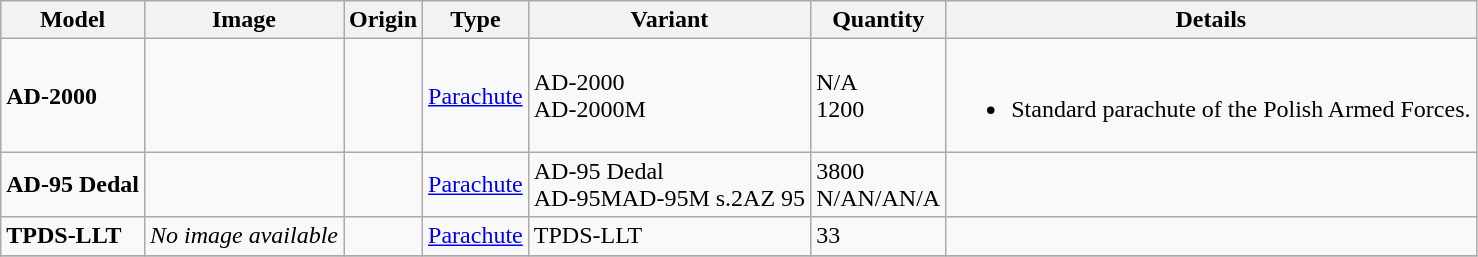<table class="wikitable">
<tr>
<th>Model</th>
<th>Image</th>
<th>Origin</th>
<th>Type</th>
<th>Variant</th>
<th>Quantity</th>
<th>Details</th>
</tr>
<tr>
<td><strong>AD-2000</strong></td>
<td></td>
<td><small></small></td>
<td><a href='#'>Parachute</a></td>
<td>AD-2000<br>AD-2000M</td>
<td>N/A<br>1200</td>
<td><br><ul><li>Standard parachute of the Polish Armed Forces.</li></ul></td>
</tr>
<tr>
<td><strong>AD-95 Dedal</strong></td>
<td></td>
<td><small></small></td>
<td><a href='#'>Parachute</a></td>
<td>AD-95 Dedal<br>AD-95MAD-95M s.2AZ 95</td>
<td>3800<br>N/AN/AN/A</td>
<td></td>
</tr>
<tr>
<td><strong>TPDS-LLT</strong></td>
<td style="text-align: center;"><em>No image available</em></td>
<td><small></small></td>
<td><a href='#'>Parachute</a></td>
<td>TPDS-LLT</td>
<td>33</td>
<td></td>
</tr>
<tr>
</tr>
</table>
